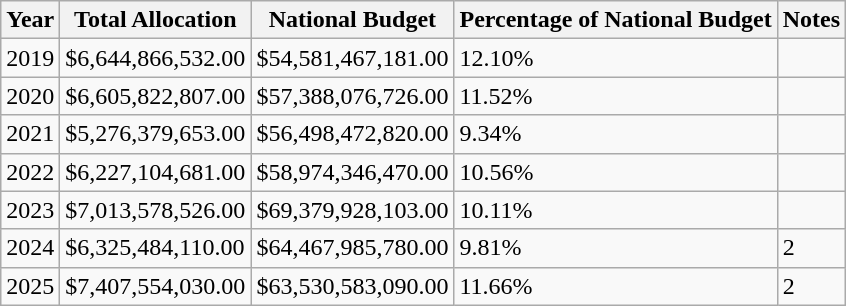<table class="wikitable">
<tr>
<th>Year</th>
<th>Total Allocation</th>
<th>National Budget</th>
<th>Percentage of National Budget</th>
<th>Notes</th>
</tr>
<tr>
<td>2019</td>
<td>$6,644,866,532.00</td>
<td>$54,581,467,181.00</td>
<td>12.10%</td>
<td></td>
</tr>
<tr>
<td>2020</td>
<td>$6,605,822,807.00</td>
<td>$57,388,076,726.00</td>
<td>11.52%</td>
<td></td>
</tr>
<tr>
<td>2021</td>
<td>$5,276,379,653.00</td>
<td>$56,498,472,820.00</td>
<td>9.34%</td>
<td></td>
</tr>
<tr>
<td>2022</td>
<td>$6,227,104,681.00</td>
<td>$58,974,346,470.00</td>
<td>10.56%</td>
<td></td>
</tr>
<tr>
<td>2023</td>
<td>$7,013,578,526.00</td>
<td>$69,379,928,103.00</td>
<td>10.11%</td>
<td></td>
</tr>
<tr>
<td>2024</td>
<td>$6,325,484,110.00</td>
<td>$64,467,985,780.00</td>
<td>9.81%</td>
<td>2</td>
</tr>
<tr>
<td>2025</td>
<td>$7,407,554,030.00</td>
<td>$63,530,583,090.00</td>
<td>11.66%</td>
<td>2</td>
</tr>
</table>
